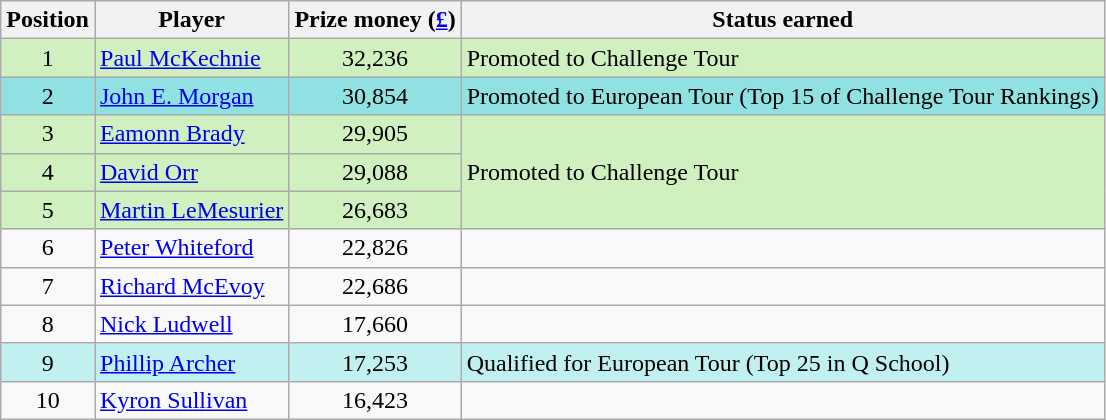<table class=wikitable>
<tr>
<th>Position</th>
<th>Player</th>
<th>Prize money (<a href='#'>£</a>)</th>
<th>Status earned</th>
</tr>
<tr style="background:#D0F0C0;">
<td align=center>1</td>
<td> <a href='#'>Paul McKechnie</a></td>
<td align=center>32,236</td>
<td>Promoted to Challenge Tour</td>
</tr>
<tr style="background:#90E1E1;">
<td align=center>2</td>
<td> <a href='#'>John E. Morgan</a></td>
<td align=center>30,854</td>
<td>Promoted to European Tour (Top 15 of Challenge Tour Rankings)</td>
</tr>
<tr style="background:#D0F0C0;">
<td align=center>3</td>
<td> <a href='#'>Eamonn Brady</a></td>
<td align=center>29,905</td>
<td rowspan=3>Promoted to Challenge Tour</td>
</tr>
<tr style="background:#D0F0C0;">
<td align=center>4</td>
<td> <a href='#'>David Orr</a></td>
<td align=center>29,088</td>
</tr>
<tr style="background:#D0F0C0;">
<td align=center>5</td>
<td> <a href='#'>Martin LeMesurier</a></td>
<td align=center>26,683</td>
</tr>
<tr>
<td align=center>6</td>
<td> <a href='#'>Peter Whiteford</a></td>
<td align=center>22,826</td>
<td></td>
</tr>
<tr>
<td align=center>7</td>
<td> <a href='#'>Richard McEvoy</a></td>
<td align=center>22,686</td>
<td></td>
</tr>
<tr>
<td align=center>8</td>
<td> <a href='#'>Nick Ludwell</a></td>
<td align=center>17,660</td>
<td></td>
</tr>
<tr style="background:#C0F0F0;">
<td align=center>9</td>
<td> <a href='#'>Phillip Archer</a></td>
<td align=center>17,253</td>
<td>Qualified for European Tour (Top 25 in Q School)</td>
</tr>
<tr>
<td align=center>10</td>
<td> <a href='#'>Kyron Sullivan</a></td>
<td align=center>16,423</td>
<td></td>
</tr>
</table>
